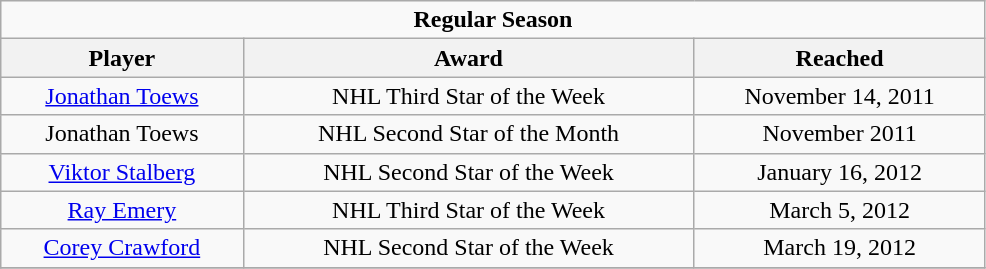<table class="wikitable" width="52%" style="text-align:center">
<tr>
<td colspan="10" align="center"><strong>Regular Season</strong></td>
</tr>
<tr>
<th>Player</th>
<th>Award</th>
<th>Reached</th>
</tr>
<tr>
<td><a href='#'>Jonathan Toews</a></td>
<td>NHL Third Star of the Week</td>
<td>November 14, 2011</td>
</tr>
<tr>
<td>Jonathan Toews</td>
<td>NHL Second Star of the Month</td>
<td>November 2011</td>
</tr>
<tr>
<td><a href='#'>Viktor Stalberg</a></td>
<td>NHL Second Star of the Week</td>
<td>January 16, 2012</td>
</tr>
<tr>
<td><a href='#'>Ray Emery</a></td>
<td>NHL Third Star of the Week</td>
<td>March 5, 2012</td>
</tr>
<tr>
<td><a href='#'>Corey Crawford</a></td>
<td>NHL Second Star of the Week</td>
<td>March 19, 2012</td>
</tr>
<tr>
</tr>
</table>
